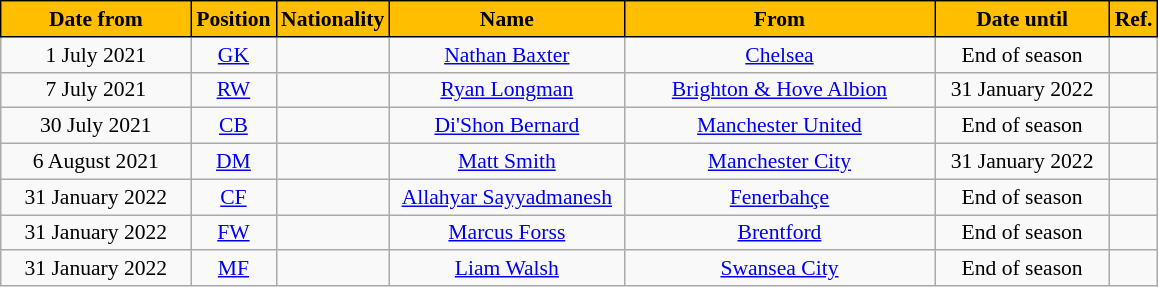<table class="wikitable" style="text-align:center; font-size:90%">
<tr>
<th style="color:#000000; background:#ffbf00; border:1px solid #000000; width:120px;">Date from</th>
<th style="color:#000000; background:#ffbf00; border:1px solid #000000; width:50px;">Position</th>
<th style="color:#000000; background:#ffbf00; border:1px solid #000000; width:50px;">Nationality</th>
<th style="color:#000000; background:#ffbf00; border:1px solid #000000; width:150px;">Name</th>
<th style="color:#000000; background:#ffbf00; border:1px solid #000000; width:200px;">From</th>
<th style="color:#000000; background:#ffbf00; border:1px solid #000000; width:110px;">Date until</th>
<th style="color:#000000; background:#ffbf00; border:1px solid #000000; width:25px;">Ref.</th>
</tr>
<tr>
<td>1 July 2021</td>
<td><a href='#'>GK</a></td>
<td></td>
<td><a href='#'>Nathan Baxter</a></td>
<td> <a href='#'>Chelsea</a></td>
<td>End of season</td>
<td></td>
</tr>
<tr>
<td>7 July 2021</td>
<td><a href='#'>RW</a></td>
<td></td>
<td><a href='#'>Ryan Longman</a></td>
<td> <a href='#'>Brighton & Hove Albion</a></td>
<td>31 January 2022</td>
<td></td>
</tr>
<tr>
<td>30 July 2021</td>
<td><a href='#'>CB</a></td>
<td></td>
<td><a href='#'>Di'Shon Bernard</a></td>
<td> <a href='#'>Manchester United</a></td>
<td>End of season</td>
<td></td>
</tr>
<tr>
<td>6 August 2021</td>
<td><a href='#'>DM</a></td>
<td></td>
<td><a href='#'>Matt Smith</a></td>
<td> <a href='#'>Manchester City</a></td>
<td>31 January 2022</td>
<td></td>
</tr>
<tr>
<td>31 January 2022</td>
<td><a href='#'>CF</a></td>
<td></td>
<td><a href='#'>Allahyar Sayyadmanesh</a></td>
<td> <a href='#'>Fenerbahçe</a></td>
<td>End of season</td>
<td></td>
</tr>
<tr>
<td>31 January 2022</td>
<td><a href='#'>FW</a></td>
<td></td>
<td><a href='#'>Marcus Forss</a></td>
<td> <a href='#'>Brentford</a></td>
<td>End of season</td>
<td></td>
</tr>
<tr>
<td>31 January 2022</td>
<td><a href='#'>MF</a></td>
<td></td>
<td><a href='#'>Liam Walsh</a></td>
<td> <a href='#'>Swansea City</a></td>
<td>End of season</td>
<td></td>
</tr>
</table>
